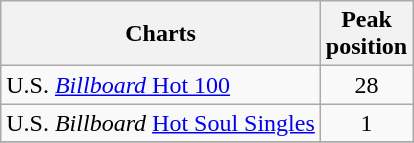<table class="wikitable sortable">
<tr>
<th>Charts</th>
<th>Peak<br>position</th>
</tr>
<tr>
<td>U.S. <a href='#'><em>Billboard</em> Hot 100</a></td>
<td align="center">28</td>
</tr>
<tr>
<td>U.S. <em>Billboard</em> <a href='#'>Hot Soul Singles</a></td>
<td align="center">1</td>
</tr>
<tr>
</tr>
</table>
